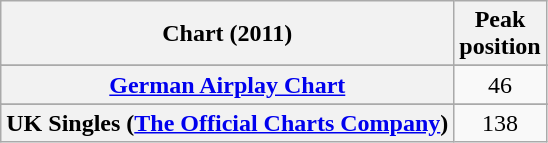<table class="sortable wikitable plainrowheaders">
<tr>
<th scope="col">Chart (2011)</th>
<th scope="col">Peak<br>position</th>
</tr>
<tr>
</tr>
<tr>
<th scope="row"><a href='#'>German Airplay Chart</a></th>
<td align="center">46</td>
</tr>
<tr>
</tr>
<tr>
<th scope="row">UK Singles (<a href='#'>The Official Charts Company</a>)</th>
<td align="center">138</td>
</tr>
</table>
